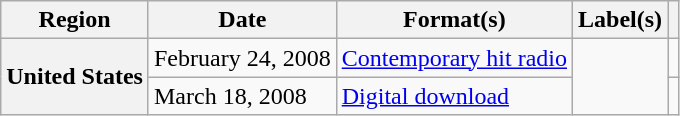<table class="wikitable plainrowheaders">
<tr>
<th scope="col">Region</th>
<th scope="col">Date</th>
<th scope="col">Format(s)</th>
<th scope="col">Label(s)</th>
<th scope="col"></th>
</tr>
<tr>
<th scope="row" rowspan="2">United States</th>
<td>February 24, 2008</td>
<td><a href='#'>Contemporary hit radio</a></td>
<td rowspan="2"></td>
<td></td>
</tr>
<tr>
<td>March 18, 2008</td>
<td><a href='#'>Digital download</a></td>
<td></td>
</tr>
</table>
